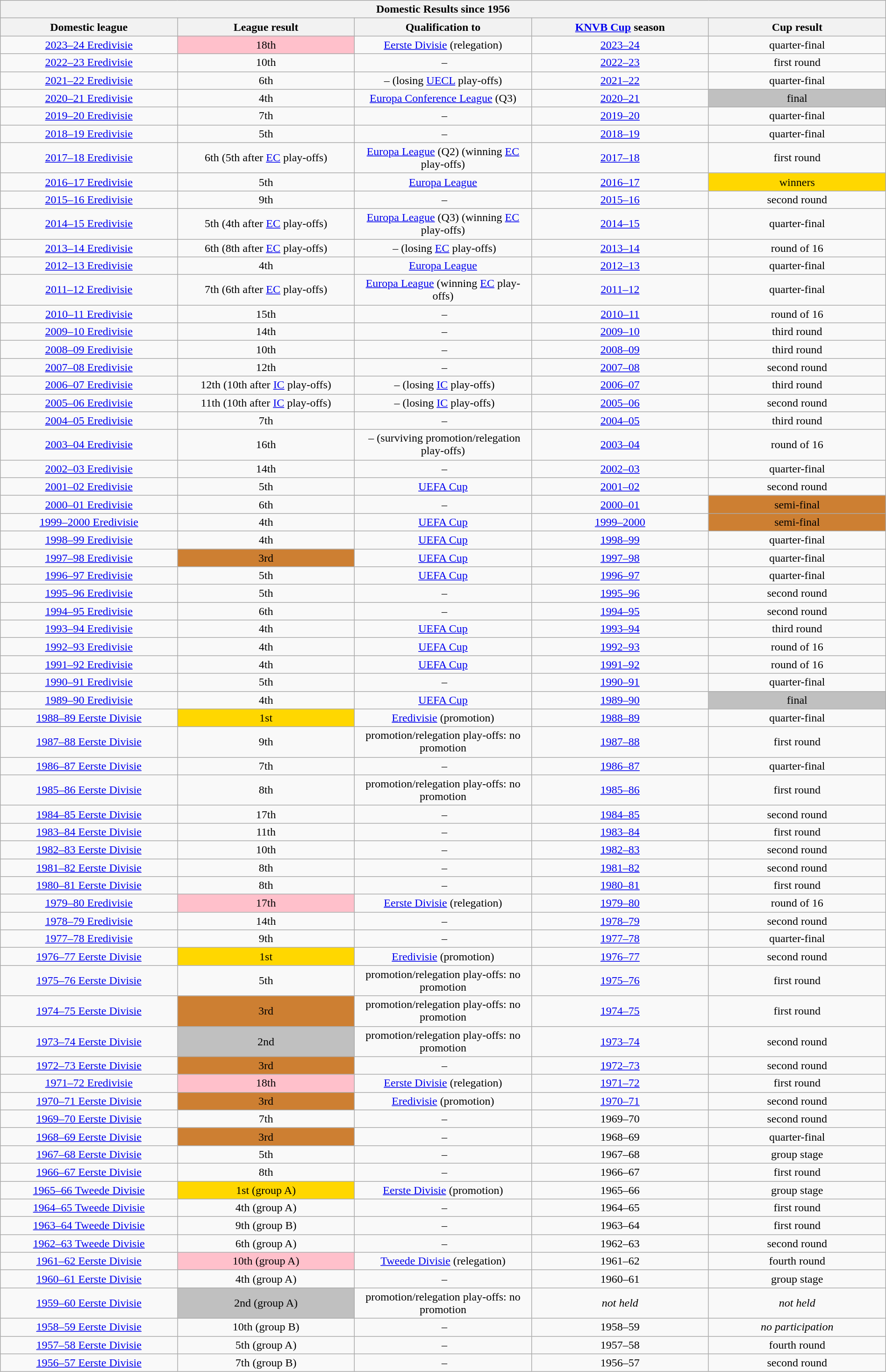<table class="wikitable collapsible" style="width: 100%; text-align: center">
<tr>
<th colspan=5>Domestic Results since 1956</th>
</tr>
<tr>
<th width="20%">Domestic league</th>
<th width="20%">League result</th>
<th width="20%">Qualification to</th>
<th width="20%"><a href='#'>KNVB Cup</a> season</th>
<th width="20%">Cup result</th>
</tr>
<tr>
<td><a href='#'>2023–24 Eredivisie</a></td>
<td bgcolor="pink">18th</td>
<td><a href='#'>Eerste Divisie</a> (relegation)</td>
<td><a href='#'>2023–24</a></td>
<td>quarter-final</td>
</tr>
<tr>
<td><a href='#'>2022–23 Eredivisie</a></td>
<td>10th</td>
<td> –</td>
<td><a href='#'>2022–23</a></td>
<td>first round</td>
</tr>
<tr>
<td><a href='#'>2021–22 Eredivisie</a></td>
<td>6th</td>
<td>– (losing <a href='#'>UECL</a> play-offs)</td>
<td><a href='#'>2021–22</a></td>
<td>quarter-final</td>
</tr>
<tr>
<td><a href='#'>2020–21 Eredivisie</a></td>
<td>4th</td>
<td><a href='#'>Europa Conference League</a> (Q3)</td>
<td><a href='#'>2020–21</a></td>
<td bgcolor="silver">final</td>
</tr>
<tr>
<td><a href='#'>2019–20 Eredivisie</a></td>
<td>7th</td>
<td> –</td>
<td><a href='#'>2019–20</a></td>
<td>quarter-final</td>
</tr>
<tr>
<td><a href='#'>2018–19 Eredivisie</a></td>
<td>5th</td>
<td> –</td>
<td><a href='#'>2018–19</a></td>
<td>quarter-final</td>
</tr>
<tr>
<td><a href='#'>2017–18 Eredivisie</a></td>
<td>6th (5th after <a href='#'>EC</a> play-offs)</td>
<td><a href='#'>Europa League</a> (Q2) (winning <a href='#'>EC</a> play-offs)</td>
<td><a href='#'>2017–18</a></td>
<td>first round</td>
</tr>
<tr>
<td><a href='#'>2016–17 Eredivisie</a></td>
<td>5th</td>
<td><a href='#'>Europa League</a></td>
<td><a href='#'>2016–17</a></td>
<td style="background:gold;">winners</td>
</tr>
<tr>
<td><a href='#'>2015–16 Eredivisie</a></td>
<td>9th</td>
<td> –</td>
<td><a href='#'>2015–16</a></td>
<td>second round</td>
</tr>
<tr>
<td><a href='#'>2014–15 Eredivisie</a></td>
<td>5th (4th after <a href='#'>EC</a> play-offs)</td>
<td><a href='#'>Europa League</a> (Q3) (winning <a href='#'>EC</a> play-offs)</td>
<td><a href='#'>2014–15</a></td>
<td>quarter-final</td>
</tr>
<tr>
<td><a href='#'>2013–14 Eredivisie</a></td>
<td>6th (8th after <a href='#'>EC</a> play-offs)</td>
<td> – (losing <a href='#'>EC</a> play-offs)</td>
<td><a href='#'>2013–14</a></td>
<td>round of 16</td>
</tr>
<tr>
<td><a href='#'>2012–13 Eredivisie</a></td>
<td>4th</td>
<td><a href='#'>Europa League</a></td>
<td><a href='#'>2012–13</a></td>
<td>quarter-final</td>
</tr>
<tr>
<td><a href='#'>2011–12 Eredivisie</a></td>
<td>7th (6th after <a href='#'>EC</a> play-offs)</td>
<td><a href='#'>Europa League</a> (winning <a href='#'>EC</a> play-offs)</td>
<td><a href='#'>2011–12</a></td>
<td>quarter-final</td>
</tr>
<tr>
<td><a href='#'>2010–11 Eredivisie</a></td>
<td>15th</td>
<td> –</td>
<td><a href='#'>2010–11</a></td>
<td>round of 16</td>
</tr>
<tr>
<td><a href='#'>2009–10 Eredivisie</a></td>
<td>14th</td>
<td> –</td>
<td><a href='#'>2009–10</a></td>
<td>third round</td>
</tr>
<tr>
<td><a href='#'>2008–09 Eredivisie</a></td>
<td>10th</td>
<td> –</td>
<td><a href='#'>2008–09</a></td>
<td>third round</td>
</tr>
<tr>
<td><a href='#'>2007–08 Eredivisie</a></td>
<td>12th</td>
<td> –</td>
<td><a href='#'>2007–08</a></td>
<td>second round</td>
</tr>
<tr>
<td><a href='#'>2006–07 Eredivisie</a></td>
<td>12th (10th after <a href='#'>IC</a> play-offs)</td>
<td> – (losing <a href='#'>IC</a> play-offs)</td>
<td><a href='#'>2006–07</a></td>
<td>third round</td>
</tr>
<tr>
<td><a href='#'>2005–06 Eredivisie</a></td>
<td>11th (10th after <a href='#'>IC</a> play-offs)</td>
<td> – (losing <a href='#'>IC</a> play-offs)</td>
<td><a href='#'>2005–06</a></td>
<td>second round</td>
</tr>
<tr>
<td><a href='#'>2004–05 Eredivisie</a></td>
<td>7th</td>
<td> –</td>
<td><a href='#'>2004–05</a></td>
<td>third round</td>
</tr>
<tr>
<td><a href='#'>2003–04 Eredivisie</a></td>
<td>16th</td>
<td> – (surviving promotion/relegation play-offs)</td>
<td><a href='#'>2003–04</a></td>
<td>round of 16</td>
</tr>
<tr>
<td><a href='#'>2002–03 Eredivisie</a></td>
<td>14th</td>
<td> –</td>
<td><a href='#'>2002–03</a></td>
<td>quarter-final</td>
</tr>
<tr>
<td><a href='#'>2001–02 Eredivisie</a></td>
<td>5th</td>
<td><a href='#'>UEFA Cup</a></td>
<td><a href='#'>2001–02</a></td>
<td>second round</td>
</tr>
<tr>
<td><a href='#'>2000–01 Eredivisie</a></td>
<td>6th</td>
<td> –</td>
<td><a href='#'>2000–01</a></td>
<td bgcolor="#CD7F32">semi-final</td>
</tr>
<tr>
<td><a href='#'>1999–2000 Eredivisie</a></td>
<td>4th</td>
<td><a href='#'>UEFA Cup</a></td>
<td><a href='#'>1999–2000</a></td>
<td bgcolor="#CD7F32">semi-final</td>
</tr>
<tr>
<td><a href='#'>1998–99 Eredivisie</a></td>
<td>4th</td>
<td><a href='#'>UEFA Cup</a></td>
<td><a href='#'>1998–99</a></td>
<td>quarter-final</td>
</tr>
<tr>
<td><a href='#'>1997–98 Eredivisie</a></td>
<td bgcolor="#CD7F32">3rd</td>
<td><a href='#'>UEFA Cup</a></td>
<td><a href='#'>1997–98</a></td>
<td>quarter-final</td>
</tr>
<tr>
<td><a href='#'>1996–97 Eredivisie</a></td>
<td>5th</td>
<td><a href='#'>UEFA Cup</a></td>
<td><a href='#'>1996–97</a></td>
<td>quarter-final</td>
</tr>
<tr>
<td><a href='#'>1995–96 Eredivisie</a></td>
<td>5th</td>
<td> –</td>
<td><a href='#'>1995–96</a></td>
<td>second round</td>
</tr>
<tr>
<td><a href='#'>1994–95 Eredivisie</a></td>
<td>6th</td>
<td> –</td>
<td><a href='#'>1994–95</a></td>
<td>second round</td>
</tr>
<tr>
<td><a href='#'>1993–94 Eredivisie</a></td>
<td>4th</td>
<td><a href='#'>UEFA Cup</a></td>
<td><a href='#'>1993–94</a></td>
<td>third round</td>
</tr>
<tr>
<td><a href='#'>1992–93 Eredivisie</a></td>
<td>4th</td>
<td><a href='#'>UEFA Cup</a></td>
<td><a href='#'>1992–93</a></td>
<td>round of 16</td>
</tr>
<tr>
<td><a href='#'>1991–92 Eredivisie</a></td>
<td>4th</td>
<td><a href='#'>UEFA Cup</a></td>
<td><a href='#'>1991–92</a></td>
<td>round of 16</td>
</tr>
<tr>
<td><a href='#'>1990–91 Eredivisie</a></td>
<td>5th</td>
<td> –</td>
<td><a href='#'>1990–91</a></td>
<td>quarter-final</td>
</tr>
<tr>
<td><a href='#'>1989–90 Eredivisie</a></td>
<td>4th</td>
<td><a href='#'>UEFA Cup</a></td>
<td><a href='#'>1989–90</a></td>
<td bgcolor="silver">final</td>
</tr>
<tr>
<td><a href='#'>1988–89 Eerste Divisie</a></td>
<td bgcolor="gold">1st</td>
<td><a href='#'>Eredivisie</a> (promotion)</td>
<td><a href='#'>1988–89</a></td>
<td>quarter-final</td>
</tr>
<tr>
<td><a href='#'>1987–88 Eerste Divisie</a></td>
<td>9th</td>
<td>promotion/relegation play-offs: no promotion</td>
<td><a href='#'>1987–88</a></td>
<td>first round</td>
</tr>
<tr>
<td><a href='#'>1986–87 Eerste Divisie</a></td>
<td>7th</td>
<td> –</td>
<td><a href='#'>1986–87</a></td>
<td>quarter-final</td>
</tr>
<tr>
<td><a href='#'>1985–86 Eerste Divisie</a></td>
<td>8th</td>
<td>promotion/relegation play-offs: no promotion</td>
<td><a href='#'>1985–86</a></td>
<td>first round</td>
</tr>
<tr>
<td><a href='#'>1984–85 Eerste Divisie</a></td>
<td>17th</td>
<td> –</td>
<td><a href='#'>1984–85</a></td>
<td>second round</td>
</tr>
<tr>
<td><a href='#'>1983–84 Eerste Divisie</a></td>
<td>11th</td>
<td> –</td>
<td><a href='#'>1983–84</a></td>
<td>first round</td>
</tr>
<tr>
<td><a href='#'>1982–83 Eerste Divisie</a></td>
<td>10th</td>
<td> –</td>
<td><a href='#'>1982–83</a></td>
<td>second round</td>
</tr>
<tr>
<td><a href='#'>1981–82 Eerste Divisie</a></td>
<td>8th</td>
<td> –</td>
<td><a href='#'>1981–82</a></td>
<td>second round</td>
</tr>
<tr>
<td><a href='#'>1980–81 Eerste Divisie</a></td>
<td>8th</td>
<td> –</td>
<td><a href='#'>1980–81</a></td>
<td>first round</td>
</tr>
<tr>
<td><a href='#'>1979–80 Eredivisie</a></td>
<td bgcolor="pink">17th</td>
<td><a href='#'>Eerste Divisie</a> (relegation)</td>
<td><a href='#'>1979–80</a></td>
<td>round of 16</td>
</tr>
<tr>
<td><a href='#'>1978–79 Eredivisie</a></td>
<td>14th</td>
<td> –</td>
<td><a href='#'>1978–79</a></td>
<td>second round</td>
</tr>
<tr>
<td><a href='#'>1977–78 Eredivisie</a></td>
<td>9th</td>
<td> –</td>
<td><a href='#'>1977–78</a></td>
<td>quarter-final</td>
</tr>
<tr>
<td><a href='#'>1976–77 Eerste Divisie</a></td>
<td bgcolor="gold">1st</td>
<td><a href='#'>Eredivisie</a> (promotion)</td>
<td><a href='#'>1976–77</a></td>
<td>second round</td>
</tr>
<tr>
<td><a href='#'>1975–76 Eerste Divisie</a></td>
<td>5th</td>
<td>promotion/relegation play-offs: no promotion</td>
<td><a href='#'>1975–76</a></td>
<td>first round</td>
</tr>
<tr>
<td><a href='#'>1974–75 Eerste Divisie</a></td>
<td bgcolor="#CD7F32">3rd</td>
<td>promotion/relegation play-offs: no promotion</td>
<td><a href='#'>1974–75</a></td>
<td>first round</td>
</tr>
<tr>
<td><a href='#'>1973–74 Eerste Divisie</a></td>
<td bgcolor="silver">2nd</td>
<td>promotion/relegation play-offs: no promotion</td>
<td><a href='#'>1973–74</a></td>
<td>second round</td>
</tr>
<tr>
<td><a href='#'>1972–73 Eerste Divisie</a></td>
<td bgcolor="#CD7F32">3rd</td>
<td> –</td>
<td><a href='#'>1972–73</a></td>
<td>second round</td>
</tr>
<tr>
<td><a href='#'>1971–72 Eredivisie</a></td>
<td bgcolor="pink">18th</td>
<td><a href='#'>Eerste Divisie</a> (relegation)</td>
<td><a href='#'>1971–72</a></td>
<td>first round</td>
</tr>
<tr>
<td><a href='#'>1970–71 Eerste Divisie</a></td>
<td bgcolor="#CD7F32">3rd</td>
<td><a href='#'>Eredivisie</a> (promotion)</td>
<td><a href='#'>1970–71</a></td>
<td>second round</td>
</tr>
<tr>
<td><a href='#'>1969–70 Eerste Divisie</a></td>
<td>7th</td>
<td> –</td>
<td>1969–70</td>
<td>second round</td>
</tr>
<tr>
<td><a href='#'>1968–69 Eerste Divisie</a></td>
<td bgcolor="#CD7F32">3rd</td>
<td> –</td>
<td>1968–69</td>
<td>quarter-final</td>
</tr>
<tr>
<td><a href='#'>1967–68 Eerste Divisie</a></td>
<td>5th</td>
<td> –</td>
<td>1967–68</td>
<td>group stage</td>
</tr>
<tr>
<td><a href='#'>1966–67 Eerste Divisie</a></td>
<td>8th</td>
<td> –</td>
<td>1966–67</td>
<td>first round</td>
</tr>
<tr>
<td><a href='#'>1965–66 Tweede Divisie</a></td>
<td bgcolor="gold">1st (group A)</td>
<td><a href='#'>Eerste Divisie</a> (promotion)</td>
<td>1965–66</td>
<td>group stage</td>
</tr>
<tr>
<td><a href='#'>1964–65 Tweede Divisie</a></td>
<td>4th (group A)</td>
<td> –</td>
<td>1964–65</td>
<td>first round</td>
</tr>
<tr>
<td><a href='#'>1963–64 Tweede Divisie</a></td>
<td>9th (group B)</td>
<td> –</td>
<td>1963–64</td>
<td>first round</td>
</tr>
<tr>
<td><a href='#'>1962–63 Tweede Divisie</a></td>
<td>6th (group A)</td>
<td> –</td>
<td>1962–63</td>
<td>second round</td>
</tr>
<tr>
<td><a href='#'>1961–62 Eerste Divisie</a></td>
<td bgcolor="pink">10th (group A)</td>
<td><a href='#'>Tweede Divisie</a> (relegation)</td>
<td>1961–62</td>
<td>fourth round</td>
</tr>
<tr>
<td><a href='#'>1960–61 Eerste Divisie</a></td>
<td>4th (group A)</td>
<td> –</td>
<td>1960–61</td>
<td>group stage</td>
</tr>
<tr>
<td><a href='#'>1959–60 Eerste Divisie</a></td>
<td bgcolor="silver">2nd (group A)</td>
<td>promotion/relegation play-offs: no promotion</td>
<td><em>not held</em></td>
<td><em>not held</em></td>
</tr>
<tr>
<td><a href='#'>1958–59 Eerste Divisie</a></td>
<td>10th (group B)</td>
<td> –</td>
<td>1958–59</td>
<td><em>no participation</em></td>
</tr>
<tr>
<td><a href='#'>1957–58 Eerste Divisie</a></td>
<td>5th (group A)</td>
<td> –</td>
<td>1957–58</td>
<td>fourth round</td>
</tr>
<tr>
<td><a href='#'>1956–57 Eerste Divisie</a></td>
<td>7th (group B)</td>
<td> –</td>
<td>1956–57</td>
<td>second round</td>
</tr>
</table>
